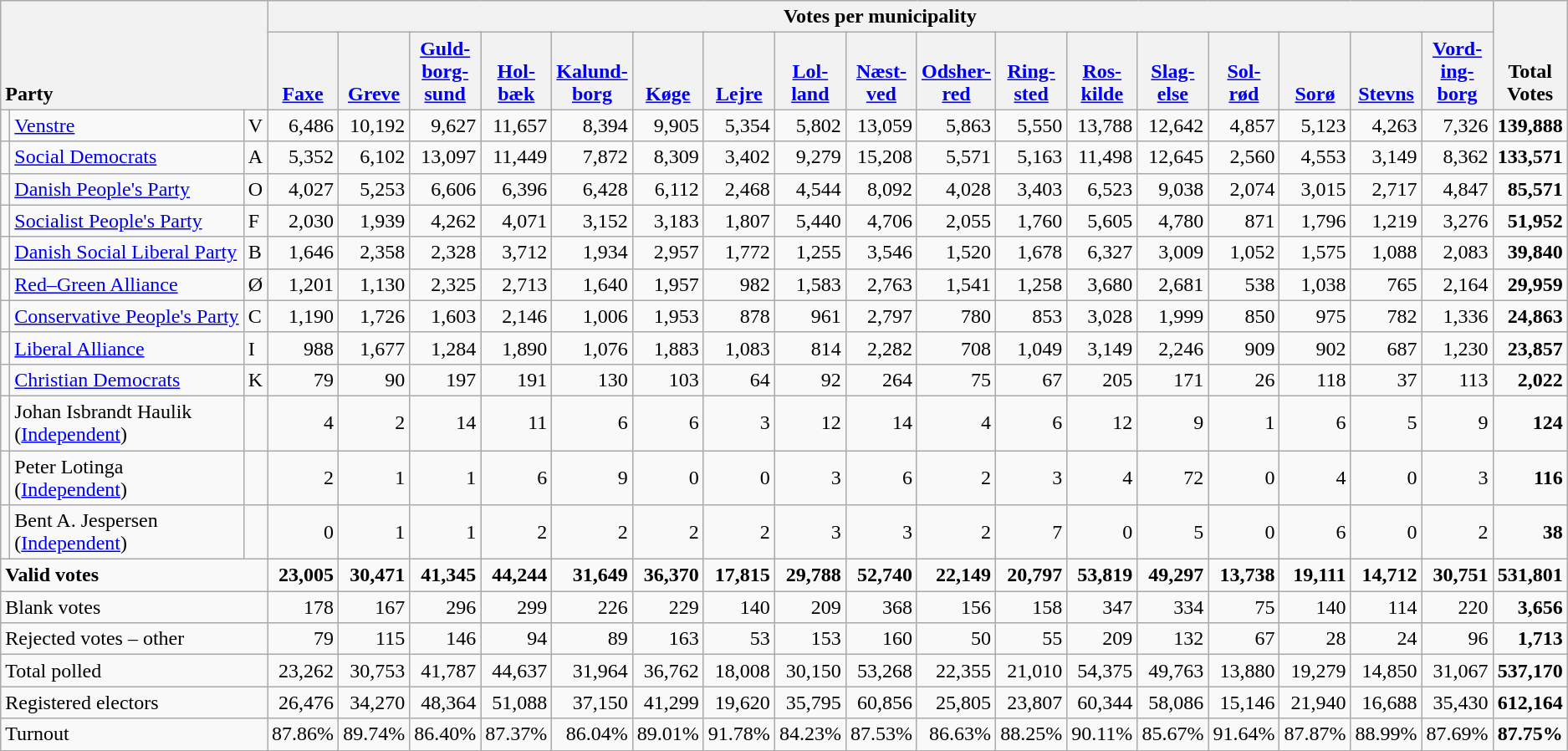<table class="wikitable" border="1" style="text-align:right;">
<tr>
<th style="text-align:left;" valign=bottom rowspan=2 colspan=3>Party</th>
<th colspan=17>Votes per municipality</th>
<th align=center valign=bottom rowspan=2 width="50">Total Votes</th>
</tr>
<tr>
<th align=center valign=bottom width="50"><a href='#'>Faxe</a></th>
<th align=center valign=bottom width="50"><a href='#'>Greve</a></th>
<th align=center valign=bottom width="50"><a href='#'>Guld- borg- sund</a></th>
<th align=center valign=bottom width="50"><a href='#'>Hol- bæk</a></th>
<th align=center valign=bottom width="50"><a href='#'>Kalund- borg</a></th>
<th align=center valign=bottom width="50"><a href='#'>Køge</a></th>
<th align=center valign=bottom width="50"><a href='#'>Lejre</a></th>
<th align=center valign=bottom width="50"><a href='#'>Lol- land</a></th>
<th align=center valign=bottom width="50"><a href='#'>Næst- ved</a></th>
<th align=center valign=bottom width="50"><a href='#'>Odsher- red</a></th>
<th align=center valign=bottom width="50"><a href='#'>Ring- sted</a></th>
<th align=center valign=bottom width="50"><a href='#'>Ros- kilde</a></th>
<th align=center valign=bottom width="50"><a href='#'>Slag- else</a></th>
<th align=center valign=bottom width="50"><a href='#'>Sol- rød</a></th>
<th align=center valign=bottom width="50"><a href='#'>Sorø</a></th>
<th align=center valign=bottom width="50"><a href='#'>Stevns</a></th>
<th align=center valign=bottom width="50"><a href='#'>Vord- ing- borg</a></th>
</tr>
<tr>
<td></td>
<td align=left><a href='#'>Venstre</a></td>
<td align=left>V</td>
<td>6,486</td>
<td>10,192</td>
<td>9,627</td>
<td>11,657</td>
<td>8,394</td>
<td>9,905</td>
<td>5,354</td>
<td>5,802</td>
<td>13,059</td>
<td>5,863</td>
<td>5,550</td>
<td>13,788</td>
<td>12,642</td>
<td>4,857</td>
<td>5,123</td>
<td>4,263</td>
<td>7,326</td>
<td><strong>139,888</strong></td>
</tr>
<tr>
<td></td>
<td align=left><a href='#'>Social Democrats</a></td>
<td align=left>A</td>
<td>5,352</td>
<td>6,102</td>
<td>13,097</td>
<td>11,449</td>
<td>7,872</td>
<td>8,309</td>
<td>3,402</td>
<td>9,279</td>
<td>15,208</td>
<td>5,571</td>
<td>5,163</td>
<td>11,498</td>
<td>12,645</td>
<td>2,560</td>
<td>4,553</td>
<td>3,149</td>
<td>8,362</td>
<td><strong>133,571</strong></td>
</tr>
<tr>
<td></td>
<td align=left><a href='#'>Danish People's Party</a></td>
<td align=left>O</td>
<td>4,027</td>
<td>5,253</td>
<td>6,606</td>
<td>6,396</td>
<td>6,428</td>
<td>6,112</td>
<td>2,468</td>
<td>4,544</td>
<td>8,092</td>
<td>4,028</td>
<td>3,403</td>
<td>6,523</td>
<td>9,038</td>
<td>2,074</td>
<td>3,015</td>
<td>2,717</td>
<td>4,847</td>
<td><strong>85,571</strong></td>
</tr>
<tr>
<td></td>
<td align=left><a href='#'>Socialist People's Party</a></td>
<td align=left>F</td>
<td>2,030</td>
<td>1,939</td>
<td>4,262</td>
<td>4,071</td>
<td>3,152</td>
<td>3,183</td>
<td>1,807</td>
<td>5,440</td>
<td>4,706</td>
<td>2,055</td>
<td>1,760</td>
<td>5,605</td>
<td>4,780</td>
<td>871</td>
<td>1,796</td>
<td>1,219</td>
<td>3,276</td>
<td><strong>51,952</strong></td>
</tr>
<tr>
<td></td>
<td align=left><a href='#'>Danish Social Liberal Party</a></td>
<td align=left>B</td>
<td>1,646</td>
<td>2,358</td>
<td>2,328</td>
<td>3,712</td>
<td>1,934</td>
<td>2,957</td>
<td>1,772</td>
<td>1,255</td>
<td>3,546</td>
<td>1,520</td>
<td>1,678</td>
<td>6,327</td>
<td>3,009</td>
<td>1,052</td>
<td>1,575</td>
<td>1,088</td>
<td>2,083</td>
<td><strong>39,840</strong></td>
</tr>
<tr>
<td></td>
<td align=left><a href='#'>Red–Green Alliance</a></td>
<td align=left>Ø</td>
<td>1,201</td>
<td>1,130</td>
<td>2,325</td>
<td>2,713</td>
<td>1,640</td>
<td>1,957</td>
<td>982</td>
<td>1,583</td>
<td>2,763</td>
<td>1,541</td>
<td>1,258</td>
<td>3,680</td>
<td>2,681</td>
<td>538</td>
<td>1,038</td>
<td>765</td>
<td>2,164</td>
<td><strong>29,959</strong></td>
</tr>
<tr>
<td></td>
<td align=left style="white-space: nowrap;"><a href='#'>Conservative People's Party</a></td>
<td align=left>C</td>
<td>1,190</td>
<td>1,726</td>
<td>1,603</td>
<td>2,146</td>
<td>1,006</td>
<td>1,953</td>
<td>878</td>
<td>961</td>
<td>2,797</td>
<td>780</td>
<td>853</td>
<td>3,028</td>
<td>1,999</td>
<td>850</td>
<td>975</td>
<td>782</td>
<td>1,336</td>
<td><strong>24,863</strong></td>
</tr>
<tr>
<td></td>
<td align=left><a href='#'>Liberal Alliance</a></td>
<td align=left>I</td>
<td>988</td>
<td>1,677</td>
<td>1,284</td>
<td>1,890</td>
<td>1,076</td>
<td>1,883</td>
<td>1,083</td>
<td>814</td>
<td>2,282</td>
<td>708</td>
<td>1,049</td>
<td>3,149</td>
<td>2,246</td>
<td>909</td>
<td>902</td>
<td>687</td>
<td>1,230</td>
<td><strong>23,857</strong></td>
</tr>
<tr>
<td></td>
<td align=left><a href='#'>Christian Democrats</a></td>
<td align=left>K</td>
<td>79</td>
<td>90</td>
<td>197</td>
<td>191</td>
<td>130</td>
<td>103</td>
<td>64</td>
<td>92</td>
<td>264</td>
<td>75</td>
<td>67</td>
<td>205</td>
<td>171</td>
<td>26</td>
<td>118</td>
<td>37</td>
<td>113</td>
<td><strong>2,022</strong></td>
</tr>
<tr>
<td></td>
<td align=left>Johan Isbrandt Haulik (<a href='#'>Independent</a>)</td>
<td></td>
<td>4</td>
<td>2</td>
<td>14</td>
<td>11</td>
<td>6</td>
<td>6</td>
<td>3</td>
<td>12</td>
<td>14</td>
<td>4</td>
<td>6</td>
<td>12</td>
<td>9</td>
<td>1</td>
<td>6</td>
<td>5</td>
<td>9</td>
<td><strong>124</strong></td>
</tr>
<tr>
<td></td>
<td align=left>Peter Lotinga (<a href='#'>Independent</a>)</td>
<td></td>
<td>2</td>
<td>1</td>
<td>1</td>
<td>6</td>
<td>9</td>
<td>0</td>
<td>0</td>
<td>3</td>
<td>6</td>
<td>2</td>
<td>3</td>
<td>4</td>
<td>72</td>
<td>0</td>
<td>4</td>
<td>0</td>
<td>3</td>
<td><strong>116</strong></td>
</tr>
<tr>
<td></td>
<td align=left>Bent A. Jespersen (<a href='#'>Independent</a>)</td>
<td></td>
<td>0</td>
<td>1</td>
<td>1</td>
<td>2</td>
<td>2</td>
<td>2</td>
<td>2</td>
<td>3</td>
<td>3</td>
<td>2</td>
<td>7</td>
<td>0</td>
<td>5</td>
<td>0</td>
<td>6</td>
<td>0</td>
<td>2</td>
<td><strong>38</strong></td>
</tr>
<tr style="font-weight:bold">
<td align=left colspan=3>Valid votes</td>
<td>23,005</td>
<td>30,471</td>
<td>41,345</td>
<td>44,244</td>
<td>31,649</td>
<td>36,370</td>
<td>17,815</td>
<td>29,788</td>
<td>52,740</td>
<td>22,149</td>
<td>20,797</td>
<td>53,819</td>
<td>49,297</td>
<td>13,738</td>
<td>19,111</td>
<td>14,712</td>
<td>30,751</td>
<td>531,801</td>
</tr>
<tr>
<td align=left colspan=3>Blank votes</td>
<td>178</td>
<td>167</td>
<td>296</td>
<td>299</td>
<td>226</td>
<td>229</td>
<td>140</td>
<td>209</td>
<td>368</td>
<td>156</td>
<td>158</td>
<td>347</td>
<td>334</td>
<td>75</td>
<td>140</td>
<td>114</td>
<td>220</td>
<td><strong>3,656</strong></td>
</tr>
<tr>
<td align=left colspan=3>Rejected votes – other</td>
<td>79</td>
<td>115</td>
<td>146</td>
<td>94</td>
<td>89</td>
<td>163</td>
<td>53</td>
<td>153</td>
<td>160</td>
<td>50</td>
<td>55</td>
<td>209</td>
<td>132</td>
<td>67</td>
<td>28</td>
<td>24</td>
<td>96</td>
<td><strong>1,713</strong></td>
</tr>
<tr>
<td align=left colspan=3>Total polled</td>
<td>23,262</td>
<td>30,753</td>
<td>41,787</td>
<td>44,637</td>
<td>31,964</td>
<td>36,762</td>
<td>18,008</td>
<td>30,150</td>
<td>53,268</td>
<td>22,355</td>
<td>21,010</td>
<td>54,375</td>
<td>49,763</td>
<td>13,880</td>
<td>19,279</td>
<td>14,850</td>
<td>31,067</td>
<td><strong>537,170</strong></td>
</tr>
<tr>
<td align=left colspan=3>Registered electors</td>
<td>26,476</td>
<td>34,270</td>
<td>48,364</td>
<td>51,088</td>
<td>37,150</td>
<td>41,299</td>
<td>19,620</td>
<td>35,795</td>
<td>60,856</td>
<td>25,805</td>
<td>23,807</td>
<td>60,344</td>
<td>58,086</td>
<td>15,146</td>
<td>21,940</td>
<td>16,688</td>
<td>35,430</td>
<td><strong>612,164</strong></td>
</tr>
<tr>
<td align=left colspan=3>Turnout</td>
<td>87.86%</td>
<td>89.74%</td>
<td>86.40%</td>
<td>87.37%</td>
<td>86.04%</td>
<td>89.01%</td>
<td>91.78%</td>
<td>84.23%</td>
<td>87.53%</td>
<td>86.63%</td>
<td>88.25%</td>
<td>90.11%</td>
<td>85.67%</td>
<td>91.64%</td>
<td>87.87%</td>
<td>88.99%</td>
<td>87.69%</td>
<td><strong>87.75%</strong></td>
</tr>
</table>
